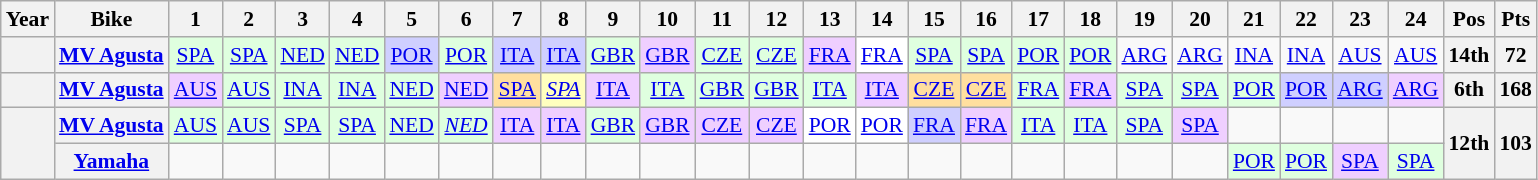<table class="wikitable" style="text-align:center; font-size:90%;">
<tr>
<th>Year</th>
<th>Bike</th>
<th>1</th>
<th>2</th>
<th>3</th>
<th>4</th>
<th>5</th>
<th>6</th>
<th>7</th>
<th>8</th>
<th>9</th>
<th>10</th>
<th>11</th>
<th>12</th>
<th>13</th>
<th>14</th>
<th>15</th>
<th>16</th>
<th>17</th>
<th>18</th>
<th>19</th>
<th>20</th>
<th>21</th>
<th>22</th>
<th>23</th>
<th>24</th>
<th>Pos</th>
<th>Pts</th>
</tr>
<tr>
<th></th>
<th><a href='#'>MV Agusta</a></th>
<td style="background:#dfffdf;"><a href='#'>SPA</a><br></td>
<td style="background:#dfffdf;"><a href='#'>SPA</a><br></td>
<td style="background:#dfffdf;"><a href='#'>NED</a><br></td>
<td style="background:#dfffdf;"><a href='#'>NED</a><br></td>
<td style="background:#cfcfff;"><a href='#'>POR</a><br></td>
<td style="background:#dfffdf;"><a href='#'>POR</a><br></td>
<td style="background:#cfcfff;"><a href='#'>ITA</a><br></td>
<td style="background:#cfcfff;"><a href='#'>ITA</a><br></td>
<td style="background:#dfffdf;"><a href='#'>GBR</a><br></td>
<td style="background:#efcfff;"><a href='#'>GBR</a><br></td>
<td style="background:#dfffdf;"><a href='#'>CZE</a><br></td>
<td style="background:#dfffdf;"><a href='#'>CZE</a><br></td>
<td style="background:#EFCFFF;"><a href='#'>FRA</a><br></td>
<td style="background:#FFFFFF;"><a href='#'>FRA</a><br></td>
<td style="background:#dfffdf;"><a href='#'>SPA</a><br></td>
<td style="background:#dfffdf;"><a href='#'>SPA</a><br></td>
<td style="background:#dfffdf;"><a href='#'>POR</a><br></td>
<td style="background:#dfffdf;"><a href='#'>POR</a><br></td>
<td><a href='#'>ARG</a></td>
<td><a href='#'>ARG</a></td>
<td><a href='#'>INA</a></td>
<td><a href='#'>INA</a></td>
<td><a href='#'>AUS</a></td>
<td><a href='#'>AUS</a></td>
<th>14th</th>
<th>72</th>
</tr>
<tr>
<th></th>
<th><a href='#'>MV Agusta</a></th>
<td style="background:#efcfff;"><a href='#'>AUS</a><br></td>
<td style="background:#dfffdf;"><a href='#'>AUS</a><br></td>
<td style="background:#dfffdf;"><a href='#'>INA</a><br></td>
<td style="background:#dfffdf;"><a href='#'>INA</a><br></td>
<td style="background:#dfffdf;"><a href='#'>NED</a><br></td>
<td style="background:#efcfff;"><a href='#'>NED</a><br></td>
<td style="background:#ffdf9f;"><a href='#'>SPA</a><br></td>
<td style="background:#ffffbf;"><em><a href='#'>SPA</a></em><br></td>
<td style="background:#efcfff;"><a href='#'>ITA</a><br></td>
<td style="background:#dfffdf;"><a href='#'>ITA</a><br></td>
<td style="background:#dfffdf;"><a href='#'>GBR</a><br></td>
<td style="background:#dfffdf;"><a href='#'>GBR</a><br></td>
<td style="background:#dfffdf;"><a href='#'>ITA</a><br></td>
<td style="background:#efcfff;"><a href='#'>ITA</a><br></td>
<td style="background:#ffdf9f;"><a href='#'>CZE</a><br></td>
<td style="background:#ffdf9f;"><a href='#'>CZE</a><br></td>
<td style="background:#dfffdf;"><a href='#'>FRA</a><br></td>
<td style="background:#efcfff;"><a href='#'>FRA</a><br></td>
<td style="background:#dfffdf;"><a href='#'>SPA</a><br></td>
<td style="background:#dfffdf;"><a href='#'>SPA</a><br></td>
<td style="background:#dfffdf;"><a href='#'>POR</a><br></td>
<td style="background:#cfcfff;"><a href='#'>POR</a><br></td>
<td style="background:#cfcfff;"><a href='#'>ARG</a><br></td>
<td style="background:#efcfff;"><a href='#'>ARG</a><br></td>
<th>6th</th>
<th>168</th>
</tr>
<tr>
<th rowspan="2"></th>
<th><a href='#'>MV Agusta</a></th>
<td style="background:#dfffdf;"><a href='#'>AUS</a><br></td>
<td style="background:#dfffdf;"><a href='#'>AUS</a><br></td>
<td style="background:#dfffdf;"><a href='#'>SPA</a><br></td>
<td style="background:#dfffdf;"><a href='#'>SPA</a><br></td>
<td style="background:#dfffdf;"><a href='#'>NED</a><br></td>
<td style="background:#dfffdf;"><em><a href='#'>NED</a></em><br></td>
<td style="background:#efcfff;"><a href='#'>ITA</a><br></td>
<td style="background:#efcfff;"><a href='#'>ITA</a><br></td>
<td style="background:#dfffdf;"><a href='#'>GBR</a><br></td>
<td style="background:#efcfff;"><a href='#'>GBR</a><br></td>
<td style="background:#efcfff;"><a href='#'>CZE</a><br></td>
<td style="background:#efcfff;"><a href='#'>CZE</a><br></td>
<td style="background:#ffffff;"><a href='#'>POR</a><br></td>
<td style="background:#ffffff;"><a href='#'>POR</a><br></td>
<td style="background:#cfcfff;"><a href='#'>FRA</a><br></td>
<td style="background:#efcfff;"><a href='#'>FRA</a><br></td>
<td style="background:#dfffdf;"><a href='#'>ITA</a><br></td>
<td style="background:#dfffdf;"><a href='#'>ITA</a><br></td>
<td style="background:#dfffdf;"><a href='#'>SPA</a><br></td>
<td style="background:#efcfff;"><a href='#'>SPA</a><br></td>
<td></td>
<td></td>
<td></td>
<td></td>
<th rowspan="2">12th</th>
<th rowspan="2">103</th>
</tr>
<tr>
<th><a href='#'>Yamaha</a></th>
<td></td>
<td></td>
<td></td>
<td></td>
<td></td>
<td></td>
<td></td>
<td></td>
<td></td>
<td></td>
<td></td>
<td></td>
<td></td>
<td></td>
<td></td>
<td></td>
<td></td>
<td></td>
<td></td>
<td></td>
<td style="background:#dfffdf;"><a href='#'>POR</a><br></td>
<td style="background:#dfffdf;"><a href='#'>POR</a><br></td>
<td style="background:#efcfff;"><a href='#'>SPA</a><br></td>
<td style="background:#dfffdf;"><a href='#'>SPA</a><br></td>
</tr>
</table>
